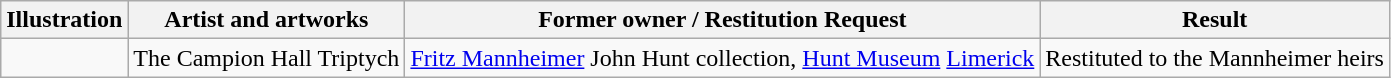<table class="wikitable">
<tr>
<th>Illustration</th>
<th>Artist and artworks</th>
<th>Former owner / Restitution Request</th>
<th>Result</th>
</tr>
<tr>
<td></td>
<td>The Campion Hall Triptych</td>
<td><a href='#'>Fritz Mannheimer</a> John Hunt collection, <a href='#'>Hunt Museum</a> <a href='#'>Limerick</a></td>
<td>Restituted to the Mannheimer heirs</td>
</tr>
</table>
